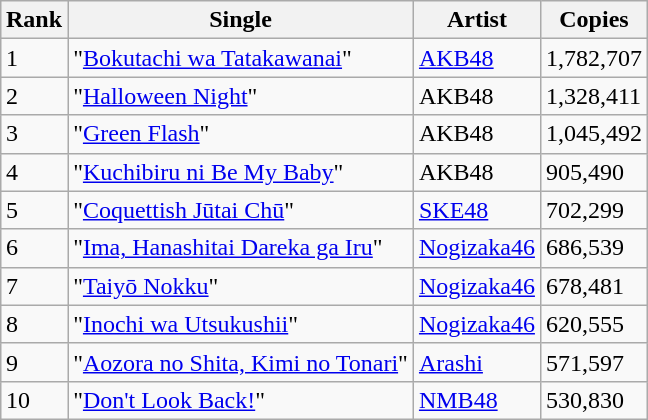<table class="wikitable sortable" style="margin:auto; margin:auto;">
<tr>
<th>Rank</th>
<th>Single</th>
<th>Artist</th>
<th>Copies</th>
</tr>
<tr>
<td>1</td>
<td>"<a href='#'>Bokutachi wa Tatakawanai</a>"</td>
<td><a href='#'>AKB48</a></td>
<td>1,782,707</td>
</tr>
<tr>
<td>2</td>
<td>"<a href='#'>Halloween Night</a>"</td>
<td>AKB48</td>
<td>1,328,411</td>
</tr>
<tr>
<td>3</td>
<td>"<a href='#'>Green Flash</a>"</td>
<td>AKB48</td>
<td>1,045,492</td>
</tr>
<tr>
<td>4</td>
<td>"<a href='#'>Kuchibiru ni Be My Baby</a>"</td>
<td>AKB48</td>
<td>905,490</td>
</tr>
<tr>
<td>5</td>
<td>"<a href='#'>Coquettish Jūtai Chū</a>"</td>
<td><a href='#'>SKE48</a></td>
<td>702,299</td>
</tr>
<tr>
<td>6</td>
<td>"<a href='#'>Ima, Hanashitai Dareka ga Iru</a>"</td>
<td><a href='#'>Nogizaka46</a></td>
<td>686,539</td>
</tr>
<tr>
<td>7</td>
<td>"<a href='#'>Taiyō Nokku</a>"</td>
<td><a href='#'>Nogizaka46</a></td>
<td>678,481</td>
</tr>
<tr>
<td>8</td>
<td>"<a href='#'>Inochi wa Utsukushii</a>"</td>
<td><a href='#'>Nogizaka46</a></td>
<td>620,555</td>
</tr>
<tr>
<td>9</td>
<td>"<a href='#'>Aozora no Shita, Kimi no Tonari</a>"</td>
<td><a href='#'>Arashi</a></td>
<td>571,597</td>
</tr>
<tr>
<td>10</td>
<td>"<a href='#'>Don't Look Back!</a>"</td>
<td><a href='#'>NMB48</a></td>
<td>530,830</td>
</tr>
</table>
